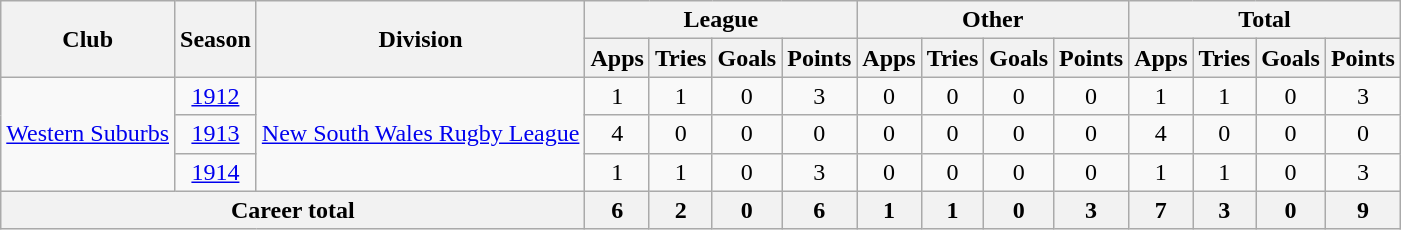<table class="wikitable" style="text-align:center;">
<tr>
<th rowspan="2">Club</th>
<th rowspan="2">Season</th>
<th rowspan="2">Division</th>
<th colspan="4">League</th>
<th colspan="4">Other</th>
<th colspan="4">Total</th>
</tr>
<tr>
<th>Apps</th>
<th>Tries</th>
<th>Goals</th>
<th>Points</th>
<th>Apps</th>
<th>Tries</th>
<th>Goals</th>
<th>Points</th>
<th>Apps</th>
<th>Tries</th>
<th>Goals</th>
<th>Points</th>
</tr>
<tr>
<td rowspan="3"><a href='#'>Western Suburbs</a></td>
<td><a href='#'>1912</a></td>
<td rowspan="3"><a href='#'>New South Wales Rugby League</a></td>
<td>1</td>
<td>1</td>
<td>0</td>
<td>3</td>
<td>0</td>
<td>0</td>
<td>0</td>
<td>0</td>
<td>1</td>
<td>1</td>
<td>0</td>
<td>3</td>
</tr>
<tr>
<td><a href='#'>1913</a></td>
<td>4</td>
<td>0</td>
<td>0</td>
<td>0</td>
<td>0</td>
<td>0</td>
<td>0</td>
<td>0</td>
<td>4</td>
<td>0</td>
<td>0</td>
<td>0</td>
</tr>
<tr>
<td><a href='#'>1914</a></td>
<td>1</td>
<td>1</td>
<td>0</td>
<td>3</td>
<td>0</td>
<td>0</td>
<td>0</td>
<td>0</td>
<td>1</td>
<td>1</td>
<td>0</td>
<td>3</td>
</tr>
<tr>
<th colspan="3">Career total</th>
<th>6</th>
<th>2</th>
<th>0</th>
<th>6</th>
<th>1</th>
<th>1</th>
<th>0</th>
<th>3</th>
<th>7</th>
<th>3</th>
<th>0</th>
<th>9</th>
</tr>
</table>
